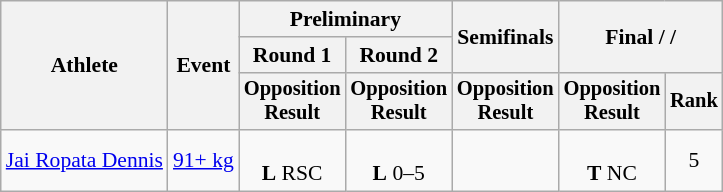<table class="wikitable" style="font-size:90%;">
<tr>
<th rowspan=3>Athlete</th>
<th rowspan=3>Event</th>
<th colspan=2>Preliminary</th>
<th rowspan=2>Semifinals</th>
<th colspan=2 rowspan=2>Final /  / </th>
</tr>
<tr>
<th>Round 1</th>
<th>Round 2</th>
</tr>
<tr style="font-size:95%">
<th>Opposition<br>Result</th>
<th>Opposition<br>Result</th>
<th>Opposition<br>Result</th>
<th>Opposition<br>Result</th>
<th>Rank</th>
</tr>
<tr align=center>
<td align=left><a href='#'>Jai Ropata Dennis</a></td>
<td align=left><a href='#'>91+ kg</a></td>
<td><br><strong>L</strong> RSC</td>
<td><br><strong>L</strong> 0–5</td>
<td></td>
<td><br><strong>T</strong> NC</td>
<td>5</td>
</tr>
</table>
